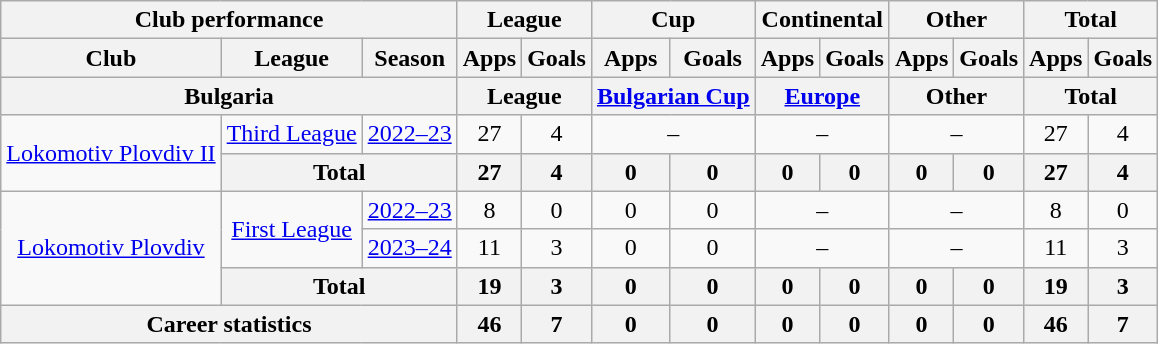<table class="wikitable" style="text-align: center">
<tr>
<th Colspan="3">Club performance</th>
<th Colspan="2">League</th>
<th Colspan="2">Cup</th>
<th Colspan="2">Continental</th>
<th Colspan="2">Other</th>
<th Colspan="3">Total</th>
</tr>
<tr>
<th>Club</th>
<th>League</th>
<th>Season</th>
<th>Apps</th>
<th>Goals</th>
<th>Apps</th>
<th>Goals</th>
<th>Apps</th>
<th>Goals</th>
<th>Apps</th>
<th>Goals</th>
<th>Apps</th>
<th>Goals</th>
</tr>
<tr>
<th Colspan="3">Bulgaria</th>
<th Colspan="2">League</th>
<th Colspan="2"><a href='#'>Bulgarian Cup</a></th>
<th Colspan="2"><a href='#'>Europe</a></th>
<th Colspan="2">Other</th>
<th Colspan="2">Total</th>
</tr>
<tr>
<td rowspan="2" valign="center"><a href='#'>Lokomotiv Plovdiv II</a></td>
<td rowspan="1"><a href='#'>Third League</a></td>
<td><a href='#'>2022–23</a></td>
<td>27</td>
<td>4</td>
<td colspan="2">–</td>
<td colspan="2">–</td>
<td colspan="2">–</td>
<td>27</td>
<td>4</td>
</tr>
<tr>
<th colspan=2>Total</th>
<th>27</th>
<th>4</th>
<th>0</th>
<th>0</th>
<th>0</th>
<th>0</th>
<th>0</th>
<th>0</th>
<th>27</th>
<th>4</th>
</tr>
<tr>
<td rowspan="3" valign="center"><a href='#'>Lokomotiv Plovdiv</a></td>
<td rowspan="2"><a href='#'>First League</a></td>
<td><a href='#'>2022–23</a></td>
<td>8</td>
<td>0</td>
<td>0</td>
<td>0</td>
<td colspan="2">–</td>
<td colspan="2">–</td>
<td>8</td>
<td>0</td>
</tr>
<tr>
<td><a href='#'>2023–24</a></td>
<td>11</td>
<td>3</td>
<td>0</td>
<td>0</td>
<td colspan="2">–</td>
<td colspan="2">–</td>
<td>11</td>
<td>3</td>
</tr>
<tr>
<th colspan=2>Total</th>
<th>19</th>
<th>3</th>
<th>0</th>
<th>0</th>
<th>0</th>
<th>0</th>
<th>0</th>
<th>0</th>
<th>19</th>
<th>3</th>
</tr>
<tr>
<th colspan="3">Career statistics</th>
<th>46</th>
<th>7</th>
<th>0</th>
<th>0</th>
<th>0</th>
<th>0</th>
<th>0</th>
<th>0</th>
<th>46</th>
<th>7</th>
</tr>
</table>
